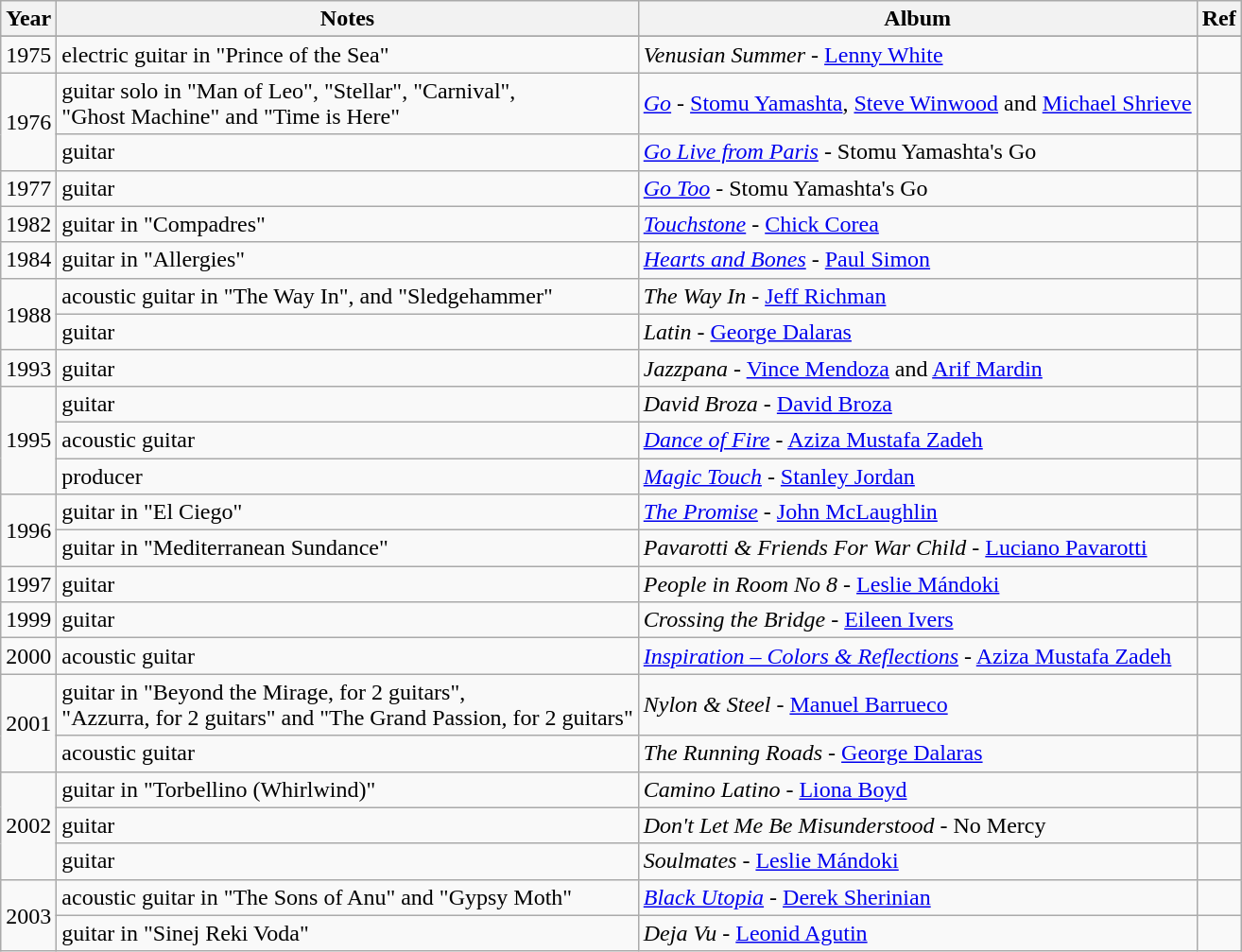<table class="wikitable">
<tr>
<th>Year</th>
<th>Notes</th>
<th>Album</th>
<th>Ref</th>
</tr>
<tr>
</tr>
<tr>
<td>1975</td>
<td>electric guitar in "Prince of the Sea"</td>
<td><em>Venusian Summer</em> - <a href='#'>Lenny White</a></td>
<td></td>
</tr>
<tr>
<td rowspan=2>1976</td>
<td>guitar solo in "Man of Leo", "Stellar", "Carnival",<br>"Ghost Machine" and "Time is Here"</td>
<td><em><a href='#'>Go</a></em> - <a href='#'>Stomu Yamashta</a>, <a href='#'>Steve Winwood</a> and <a href='#'>Michael Shrieve</a></td>
<td></td>
</tr>
<tr>
<td>guitar</td>
<td><em><a href='#'>Go Live from Paris</a></em> - Stomu Yamashta's Go</td>
<td></td>
</tr>
<tr>
<td>1977</td>
<td>guitar</td>
<td><em><a href='#'>Go Too</a></em> - Stomu Yamashta's Go</td>
<td></td>
</tr>
<tr>
<td>1982</td>
<td>guitar in "Compadres"</td>
<td><em><a href='#'>Touchstone</a></em> - <a href='#'>Chick Corea</a></td>
<td></td>
</tr>
<tr>
<td>1984</td>
<td>guitar in "Allergies"</td>
<td><em><a href='#'>Hearts and Bones</a></em> - <a href='#'>Paul Simon</a></td>
<td></td>
</tr>
<tr>
<td rowspan=2>1988</td>
<td>acoustic guitar in "The Way In", and "Sledgehammer"</td>
<td><em>The Way In</em> - <a href='#'>Jeff Richman</a></td>
<td></td>
</tr>
<tr>
<td>guitar</td>
<td><em>Latin</em> - <a href='#'>George Dalaras</a></td>
<td></td>
</tr>
<tr>
<td>1993</td>
<td>guitar</td>
<td><em>Jazzpana</em> - <a href='#'>Vince Mendoza</a> and <a href='#'>Arif Mardin</a></td>
<td></td>
</tr>
<tr>
<td rowspan=3>1995</td>
<td>guitar</td>
<td><em>David Broza</em> -  <a href='#'>David Broza</a></td>
<td></td>
</tr>
<tr>
<td>acoustic guitar</td>
<td><em><a href='#'>Dance of Fire</a></em> - <a href='#'>Aziza Mustafa Zadeh</a></td>
<td></td>
</tr>
<tr>
<td>producer</td>
<td><em><a href='#'>Magic Touch</a></em> - <a href='#'>Stanley Jordan</a></td>
<td></td>
</tr>
<tr>
<td rowspan=2>1996</td>
<td>guitar in "El Ciego"</td>
<td><em><a href='#'>The Promise</a></em> - <a href='#'>John McLaughlin</a></td>
<td></td>
</tr>
<tr>
<td>guitar in "Mediterranean Sundance"</td>
<td><em>Pavarotti & Friends For War Child</em> - <a href='#'>Luciano Pavarotti</a></td>
<td></td>
</tr>
<tr>
<td>1997</td>
<td>guitar</td>
<td><em>People in Room No 8</em> - <a href='#'>Leslie Mándoki</a></td>
<td></td>
</tr>
<tr>
<td>1999</td>
<td>guitar</td>
<td><em>Crossing the Bridge</em> - <a href='#'>Eileen Ivers</a></td>
<td></td>
</tr>
<tr>
<td>2000</td>
<td>acoustic guitar</td>
<td><em><a href='#'>Inspiration – Colors & Reflections</a></em> - <a href='#'>Aziza Mustafa Zadeh</a></td>
<td></td>
</tr>
<tr>
<td rowspan=2>2001</td>
<td>guitar in "Beyond the Mirage, for 2 guitars",<br>"Azzurra, for 2 guitars" and "The Grand Passion, for 2 guitars"</td>
<td><em>Nylon & Steel</em> -  <a href='#'>Manuel Barrueco</a></td>
<td></td>
</tr>
<tr>
<td>acoustic guitar</td>
<td><em>The Running Roads</em> - <a href='#'>George Dalaras</a></td>
<td></td>
</tr>
<tr>
<td rowspan=3>2002</td>
<td>guitar in "Torbellino (Whirlwind)"</td>
<td><em>Camino Latino</em> - <a href='#'>Liona Boyd</a></td>
<td></td>
</tr>
<tr>
<td>guitar</td>
<td><em>Don't Let Me Be Misunderstood</em> - No Mercy</td>
<td></td>
</tr>
<tr>
<td>guitar</td>
<td><em>Soulmates</em> - <a href='#'>Leslie Mándoki</a></td>
<td></td>
</tr>
<tr>
<td rowspan=2>2003</td>
<td>acoustic guitar in "The Sons of Anu" and "Gypsy Moth"</td>
<td><em><a href='#'>Black Utopia</a></em> - <a href='#'>Derek Sherinian</a></td>
<td></td>
</tr>
<tr>
<td>guitar in "Sinej Reki Voda"</td>
<td><em>Deja Vu</em> - <a href='#'>Leonid Agutin</a></td>
<td></td>
</tr>
</table>
